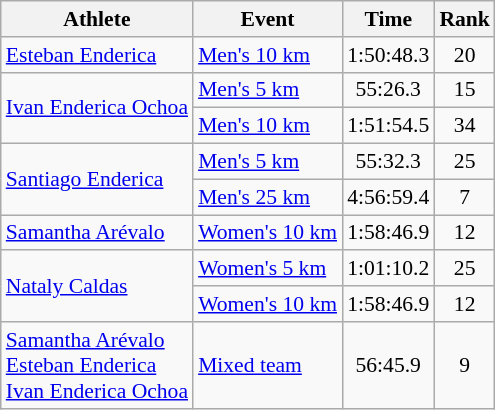<table class="wikitable" style="font-size:90%;">
<tr>
<th>Athlete</th>
<th>Event</th>
<th>Time</th>
<th>Rank</th>
</tr>
<tr align=center>
<td align=left><a href='#'>Esteban Enderica</a></td>
<td align=left><a href='#'>Men's 10 km</a></td>
<td>1:50:48.3</td>
<td>20</td>
</tr>
<tr align=center>
<td align=left rowspan=2><a href='#'>Ivan Enderica Ochoa</a></td>
<td align=left><a href='#'>Men's 5 km</a></td>
<td>55:26.3</td>
<td>15</td>
</tr>
<tr align=center>
<td align=left><a href='#'>Men's 10 km</a></td>
<td>1:51:54.5</td>
<td>34</td>
</tr>
<tr align=center>
<td align=left rowspan=2><a href='#'>Santiago Enderica</a></td>
<td align=left><a href='#'>Men's 5 km</a></td>
<td>55:32.3</td>
<td>25</td>
</tr>
<tr align=center>
<td align=left><a href='#'>Men's 25 km</a></td>
<td>4:56:59.4</td>
<td>7</td>
</tr>
<tr align=center>
<td align=left><a href='#'>Samantha Arévalo</a></td>
<td align=left><a href='#'>Women's 10 km</a></td>
<td>1:58:46.9</td>
<td>12</td>
</tr>
<tr align=center>
<td align=left rowspan=2><a href='#'>Nataly Caldas</a></td>
<td align=left><a href='#'>Women's 5 km</a></td>
<td>1:01:10.2</td>
<td>25</td>
</tr>
<tr align=center>
<td align=left><a href='#'>Women's 10 km</a></td>
<td>1:58:46.9</td>
<td>12</td>
</tr>
<tr align=center>
<td align=left><a href='#'>Samantha Arévalo</a><br><a href='#'>Esteban Enderica</a><br><a href='#'>Ivan Enderica Ochoa</a></td>
<td align=left><a href='#'>Mixed team</a></td>
<td>56:45.9</td>
<td>9</td>
</tr>
</table>
